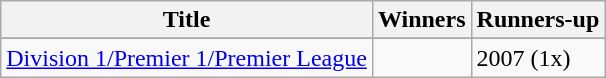<table class="wikitable">
<tr>
<th Align=Left>Title</th>
<th Align=Left>Winners</th>
<th Align=Left>Runners-up</th>
</tr>
<tr>
</tr>
<tr>
</tr>
<tr>
<td VAlign=Top><a href='#'>Division 1/Premier 1/Premier League</a></td>
<td VAlign=Top></td>
<td VAlign=Top>2007 (1x)</td>
</tr>
</table>
